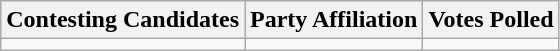<table class="wikitable sortable">
<tr>
<th>Contesting Candidates</th>
<th>Party Affiliation</th>
<th>Votes Polled</th>
</tr>
<tr>
<td></td>
<td></td>
<td></td>
</tr>
</table>
